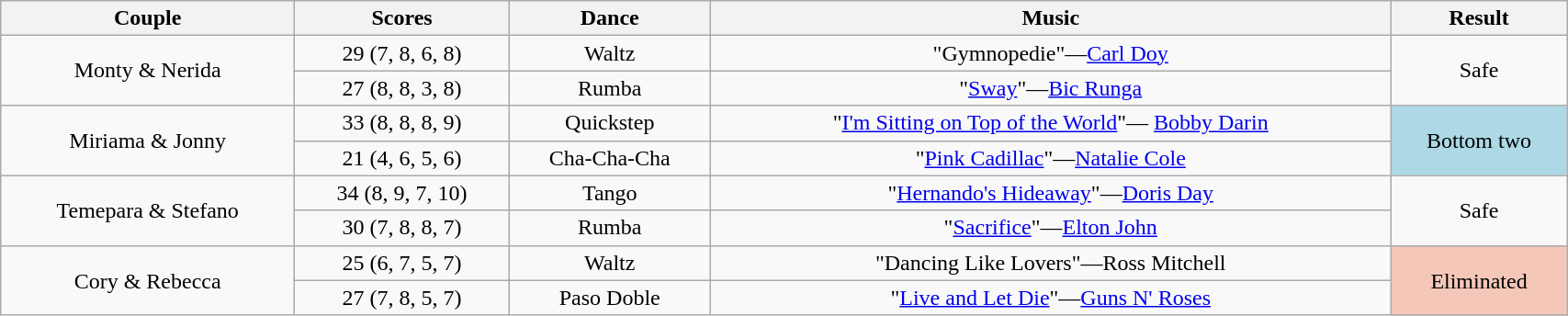<table class="wikitable sortable" style="text-align:center; width: 90%">
<tr>
<th scope="col">Couple</th>
<th scope="col">Scores</th>
<th scope="col" class="unsortable">Dance</th>
<th scope="col" class="unsortable">Music</th>
<th scope="col" class="unsortable">Result</th>
</tr>
<tr>
<td rowspan=2>Monty & Nerida</td>
<td>29 (7, 8, 6, 8)</td>
<td>Waltz</td>
<td>"Gymnopedie"—<a href='#'>Carl Doy</a></td>
<td rowspan=2>Safe</td>
</tr>
<tr>
<td>27 (8, 8, 3, 8)</td>
<td>Rumba</td>
<td>"<a href='#'>Sway</a>"—<a href='#'>Bic Runga</a></td>
</tr>
<tr>
<td rowspan=2>Miriama & Jonny</td>
<td>33 (8, 8, 8, 9)</td>
<td>Quickstep</td>
<td>"<a href='#'>I'm Sitting on Top of the World</a>"— <a href='#'>Bobby Darin</a></td>
<td rowspan=2 bgcolor=lightblue>Bottom two</td>
</tr>
<tr>
<td>21 (4, 6, 5, 6)</td>
<td>Cha-Cha-Cha</td>
<td>"<a href='#'>Pink Cadillac</a>"—<a href='#'>Natalie Cole</a></td>
</tr>
<tr>
<td rowspan=2>Temepara & Stefano</td>
<td>34 (8, 9, 7, 10)</td>
<td>Tango</td>
<td>"<a href='#'>Hernando's Hideaway</a>"—<a href='#'>Doris Day</a></td>
<td rowspan=2>Safe</td>
</tr>
<tr>
<td>30 (7, 8, 8, 7)</td>
<td>Rumba</td>
<td>"<a href='#'>Sacrifice</a>"—<a href='#'>Elton John</a></td>
</tr>
<tr>
<td rowspan=2>Cory & Rebecca</td>
<td>25 (6, 7, 5, 7)</td>
<td>Waltz</td>
<td>"Dancing Like Lovers"—Ross Mitchell</td>
<td rowspan=2 bgcolor=f4c7b8>Eliminated</td>
</tr>
<tr>
<td>27 (7, 8, 5, 7)</td>
<td>Paso Doble</td>
<td>"<a href='#'>Live and Let Die</a>"—<a href='#'>Guns N' Roses</a></td>
</tr>
</table>
